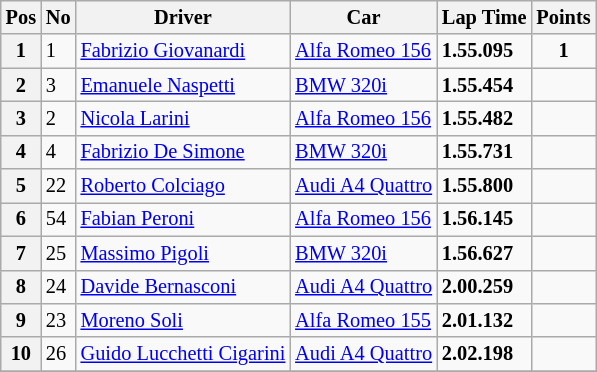<table class="wikitable" style="font-size: 85%;">
<tr>
<th>Pos</th>
<th>No</th>
<th>Driver</th>
<th>Car</th>
<th>Lap Time</th>
<th>Points</th>
</tr>
<tr>
<th>1</th>
<td>1</td>
<td> <a href='#'>Fabrizio Giovanardi</a></td>
<td><a href='#'>Alfa Romeo 156</a></td>
<td><strong>1.55.095</strong></td>
<td align=center><strong>1</strong></td>
</tr>
<tr>
<th>2</th>
<td>3</td>
<td> <a href='#'>Emanuele Naspetti</a></td>
<td><a href='#'>BMW 320i</a></td>
<td><strong>1.55.454</strong></td>
<td></td>
</tr>
<tr>
<th>3</th>
<td>2</td>
<td> <a href='#'>Nicola Larini</a></td>
<td><a href='#'>Alfa Romeo 156</a></td>
<td><strong>1.55.482</strong></td>
<td></td>
</tr>
<tr>
<th>4</th>
<td>4</td>
<td> <a href='#'>Fabrizio De Simone</a></td>
<td><a href='#'>BMW 320i</a></td>
<td><strong>1.55.731</strong></td>
<td></td>
</tr>
<tr>
<th>5</th>
<td>22</td>
<td> <a href='#'>Roberto Colciago</a></td>
<td><a href='#'>Audi A4 Quattro</a></td>
<td><strong>1.55.800</strong></td>
<td></td>
</tr>
<tr>
<th>6</th>
<td>54</td>
<td> <a href='#'>Fabian Peroni</a></td>
<td><a href='#'>Alfa Romeo 156</a></td>
<td><strong>1.56.145</strong></td>
<td></td>
</tr>
<tr>
<th>7</th>
<td>25</td>
<td> <a href='#'>Massimo Pigoli</a></td>
<td><a href='#'>BMW 320i</a></td>
<td><strong>1.56.627</strong></td>
<td></td>
</tr>
<tr>
<th>8</th>
<td>24</td>
<td> <a href='#'>Davide Bernasconi</a></td>
<td><a href='#'>Audi A4 Quattro</a></td>
<td><strong>2.00.259</strong></td>
<td></td>
</tr>
<tr>
<th>9</th>
<td>23</td>
<td> <a href='#'>Moreno Soli</a></td>
<td><a href='#'>Alfa Romeo 155</a></td>
<td><strong>2.01.132</strong></td>
<td></td>
</tr>
<tr>
<th>10</th>
<td>26</td>
<td> <a href='#'>Guido Lucchetti Cigarini</a></td>
<td><a href='#'>Audi A4 Quattro</a></td>
<td><strong>2.02.198</strong></td>
<td></td>
</tr>
<tr>
</tr>
</table>
